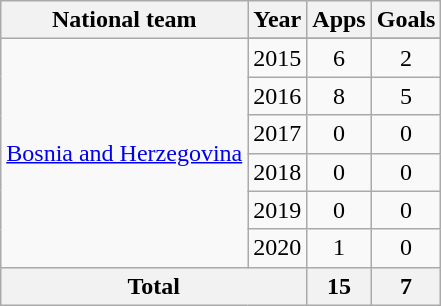<table class="wikitable" style="text-align:center">
<tr>
<th>National team</th>
<th>Year</th>
<th>Apps</th>
<th>Goals</th>
</tr>
<tr>
<td rowspan=7><a href='#'>Bosnia and Herzegovina</a></td>
</tr>
<tr>
<td>2015</td>
<td>6</td>
<td>2</td>
</tr>
<tr>
<td>2016</td>
<td>8</td>
<td>5</td>
</tr>
<tr>
<td>2017</td>
<td>0</td>
<td>0</td>
</tr>
<tr>
<td>2018</td>
<td>0</td>
<td>0</td>
</tr>
<tr>
<td>2019</td>
<td>0</td>
<td>0</td>
</tr>
<tr>
<td>2020</td>
<td>1</td>
<td>0</td>
</tr>
<tr>
<th colspan=2>Total</th>
<th>15</th>
<th>7</th>
</tr>
</table>
